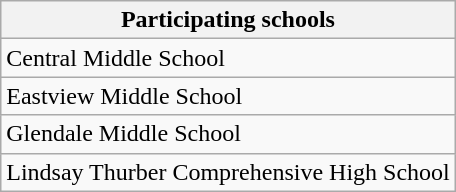<table class="wikitable" align=right>
<tr>
<th>Participating schools</th>
</tr>
<tr>
<td>Central Middle School</td>
</tr>
<tr>
<td>Eastview Middle School</td>
</tr>
<tr>
<td>Glendale Middle School</td>
</tr>
<tr>
<td>Lindsay Thurber Comprehensive High School</td>
</tr>
</table>
